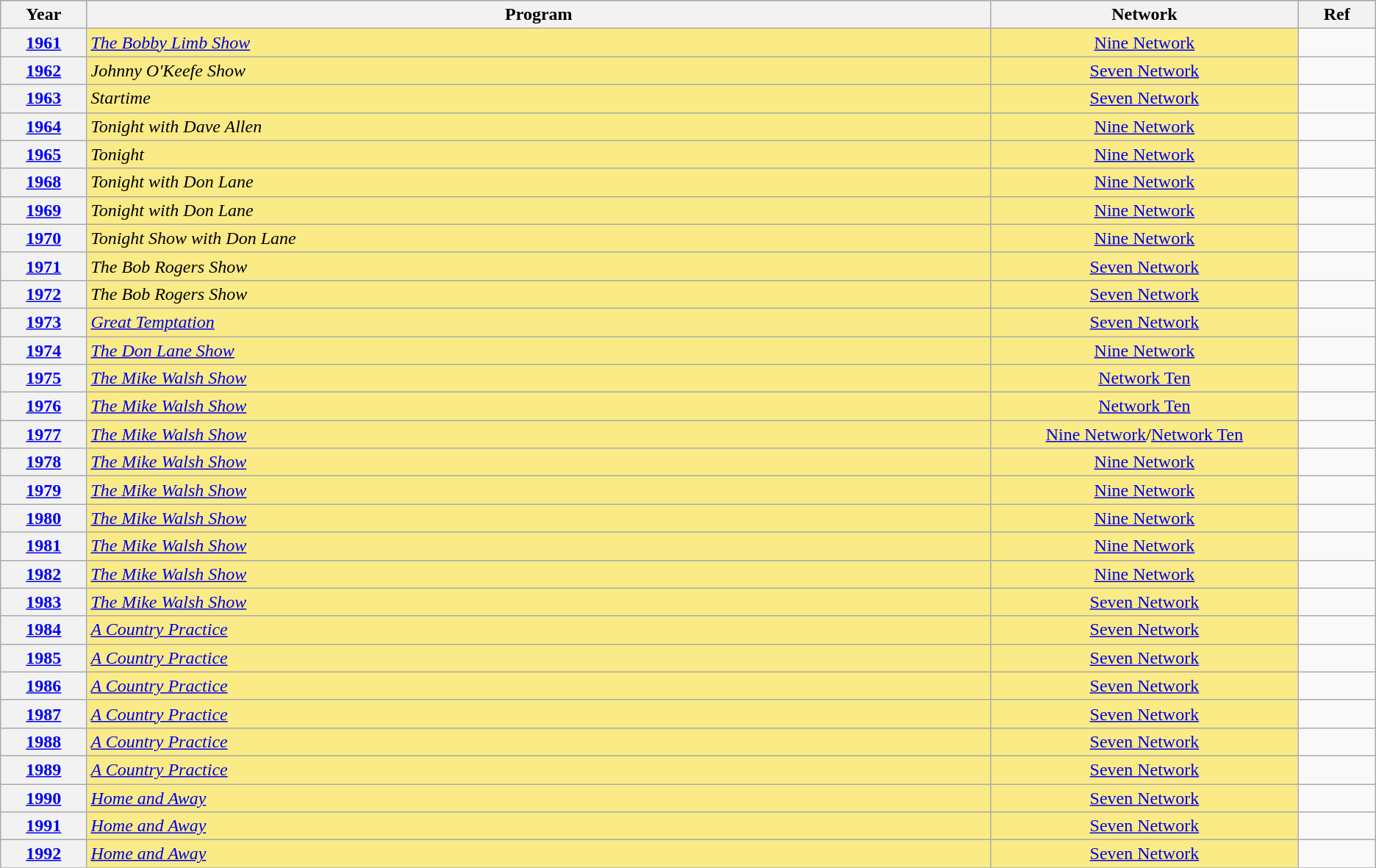<table class="wikitable sortable">
<tr style="background:#bebebe;">
<th scope="col" style="width:1%;">Year</th>
<th scope="col" style="width:16%;">Program</th>
<th scope="col" style="width:4%;">Network</th>
<th scope="col" style="width:1%;" class="unsortable">Ref</th>
</tr>
<tr>
<th scope="row" style="text-align:center"><a href='#'>1961</a></th>
<td style="background:#FAEB86"><em><a href='#'>The Bobby Limb Show</a></em></td>
<td style="background:#FAEB86; text-align:center;"><a href='#'>Nine Network</a></td>
<td style="text-align:center;"></td>
</tr>
<tr>
<th scope="row" style="text-align:center"><a href='#'>1962</a></th>
<td style="background:#FAEB86"><em>Johnny O'Keefe Show</em></td>
<td style="background:#FAEB86; text-align:center;"><a href='#'>Seven Network</a></td>
<td style="text-align:center;"></td>
</tr>
<tr>
<th scope="row" style="text-align:center"><a href='#'>1963</a></th>
<td style="background:#FAEB86"><em>Startime</em></td>
<td style="background:#FAEB86; text-align:center;"><a href='#'>Seven Network</a></td>
<td style="text-align:center;"></td>
</tr>
<tr>
<th scope="row" style="text-align:center"><a href='#'>1964</a></th>
<td style="background:#FAEB86"><em>Tonight with Dave Allen</em></td>
<td style="background:#FAEB86; text-align:center;"><a href='#'>Nine Network</a></td>
<td style="text-align:center;"></td>
</tr>
<tr>
<th scope="row" style="text-align:center"><a href='#'>1965</a></th>
<td style="background:#FAEB86"><em>Tonight</em></td>
<td style="background:#FAEB86; text-align:center;"><a href='#'>Nine Network</a></td>
<td style="text-align:center;"></td>
</tr>
<tr>
<th scope="row" style="text-align:center"><a href='#'>1968</a></th>
<td style="background:#FAEB86"><em>Tonight with Don Lane</em></td>
<td style="background:#FAEB86; text-align:center;"><a href='#'>Nine Network</a></td>
<td style="text-align:center;"></td>
</tr>
<tr>
<th scope="row" style="text-align:center"><a href='#'>1969</a></th>
<td style="background:#FAEB86"><em>Tonight with Don Lane</em></td>
<td style="background:#FAEB86; text-align:center;"><a href='#'>Nine Network</a></td>
<td style="text-align:center;"></td>
</tr>
<tr>
<th scope="row" style="text-align:center"><a href='#'>1970</a></th>
<td style="background:#FAEB86"><em>Tonight Show with Don Lane</em></td>
<td style="background:#FAEB86; text-align:center;"><a href='#'>Nine Network</a></td>
<td style="text-align:center;"></td>
</tr>
<tr>
<th scope="row" style="text-align:center"><a href='#'>1971</a></th>
<td style="background:#FAEB86"><em>The Bob Rogers Show</em></td>
<td style="background:#FAEB86; text-align:center;"><a href='#'>Seven Network</a></td>
<td style="text-align:center;"></td>
</tr>
<tr>
<th scope="row" style="text-align:center"><a href='#'>1972</a></th>
<td style="background:#FAEB86"><em>The Bob Rogers Show</em></td>
<td style="background:#FAEB86; text-align:center;"><a href='#'>Seven Network</a></td>
<td style="text-align:center;"></td>
</tr>
<tr>
<th scope="row" style="text-align:center"><a href='#'>1973</a></th>
<td style="background:#FAEB86"><em><a href='#'>Great Temptation</a></em></td>
<td style="background:#FAEB86; text-align:center;"><a href='#'>Seven Network</a></td>
<td style="text-align:center;"></td>
</tr>
<tr>
<th scope="row" style="text-align:center"><a href='#'>1974</a></th>
<td style="background:#FAEB86"><em><a href='#'>The Don Lane Show</a></em></td>
<td style="background:#FAEB86; text-align:center;"><a href='#'>Nine Network</a></td>
<td style="text-align:center;"></td>
</tr>
<tr>
<th scope="row" style="text-align:center"><a href='#'>1975</a></th>
<td style="background:#FAEB86"><em><a href='#'>The Mike Walsh Show</a></em></td>
<td style="background:#FAEB86; text-align:center;"><a href='#'>Network Ten</a></td>
<td style="text-align:center;"></td>
</tr>
<tr>
<th scope="row" style="text-align:center"><a href='#'>1976</a></th>
<td style="background:#FAEB86"><em><a href='#'>The Mike Walsh Show</a></em></td>
<td style="background:#FAEB86; text-align:center;"><a href='#'>Network Ten</a></td>
<td style="text-align:center;"></td>
</tr>
<tr>
<th scope="row" style="text-align:center"><a href='#'>1977</a></th>
<td style="background:#FAEB86"><em><a href='#'>The Mike Walsh Show</a></em></td>
<td style="background:#FAEB86; text-align:center;"><a href='#'>Nine Network</a>/<a href='#'>Network Ten</a></td>
<td style="text-align:center;"></td>
</tr>
<tr>
<th scope="row" style="text-align:center"><a href='#'>1978</a></th>
<td style="background:#FAEB86"><em><a href='#'>The Mike Walsh Show</a></em></td>
<td style="background:#FAEB86; text-align:center;"><a href='#'>Nine Network</a></td>
<td style="text-align:center;"></td>
</tr>
<tr>
<th scope="row" style="text-align:center"><a href='#'>1979</a></th>
<td style="background:#FAEB86"><em><a href='#'>The Mike Walsh Show</a></em></td>
<td style="background:#FAEB86; text-align:center;"><a href='#'>Nine Network</a></td>
<td style="text-align:center;"></td>
</tr>
<tr>
<th scope="row" style="text-align:center"><a href='#'>1980</a></th>
<td style="background:#FAEB86"><em><a href='#'>The Mike Walsh Show</a></em></td>
<td style="background:#FAEB86; text-align:center;"><a href='#'>Nine Network</a></td>
<td style="text-align:center;"></td>
</tr>
<tr>
<th scope="row" style="text-align:center"><a href='#'>1981</a></th>
<td style="background:#FAEB86"><em><a href='#'>The Mike Walsh Show</a></em></td>
<td style="background:#FAEB86; text-align:center;"><a href='#'>Nine Network</a></td>
<td style="text-align:center;"></td>
</tr>
<tr>
<th scope="row" style="text-align:center"><a href='#'>1982</a></th>
<td style="background:#FAEB86"><em><a href='#'>The Mike Walsh Show</a></em></td>
<td style="background:#FAEB86; text-align:center;"><a href='#'>Nine Network</a></td>
<td style="text-align:center;"></td>
</tr>
<tr>
<th scope="row" style="text-align:center"><a href='#'>1983</a></th>
<td style="background:#FAEB86"><em><a href='#'>The Mike Walsh Show</a></em></td>
<td style="background:#FAEB86; text-align:center;"><a href='#'>Seven Network</a></td>
<td style="text-align:center;"></td>
</tr>
<tr>
<th scope="row" style="text-align:center"><a href='#'>1984</a></th>
<td style="background:#FAEB86"><em><a href='#'>A Country Practice</a></em></td>
<td style="background:#FAEB86; text-align:center;"><a href='#'>Seven Network</a></td>
<td style="text-align:center;"></td>
</tr>
<tr>
<th scope="row" style="text-align:center"><a href='#'>1985</a></th>
<td style="background:#FAEB86"><em><a href='#'>A Country Practice</a></em></td>
<td style="background:#FAEB86; text-align:center;"><a href='#'>Seven Network</a></td>
<td style="text-align:center;"></td>
</tr>
<tr>
<th scope="row" style="text-align:center"><a href='#'>1986</a></th>
<td style="background:#FAEB86"><em><a href='#'>A Country Practice</a></em></td>
<td style="background:#FAEB86; text-align:center;"><a href='#'>Seven Network</a></td>
<td style="text-align:center;"></td>
</tr>
<tr>
<th scope="row" style="text-align:center"><a href='#'>1987</a></th>
<td style="background:#FAEB86"><em><a href='#'>A Country Practice</a></em></td>
<td style="background:#FAEB86; text-align:center;"><a href='#'>Seven Network</a></td>
<td style="text-align:center;"></td>
</tr>
<tr>
<th scope="row" style="text-align:center"><a href='#'>1988</a></th>
<td style="background:#FAEB86"><em><a href='#'>A Country Practice</a></em></td>
<td style="background:#FAEB86; text-align:center;"><a href='#'>Seven Network</a></td>
<td style="text-align:center;"></td>
</tr>
<tr>
<th scope="row" style="text-align:center"><a href='#'>1989</a></th>
<td style="background:#FAEB86"><em><a href='#'>A Country Practice</a></em></td>
<td style="background:#FAEB86; text-align:center;"><a href='#'>Seven Network</a></td>
<td style="text-align:center;"></td>
</tr>
<tr>
<th scope="row" style="text-align:center"><a href='#'>1990</a></th>
<td style="background:#FAEB86"><em><a href='#'>Home and Away</a></em></td>
<td style="background:#FAEB86; text-align:center;"><a href='#'>Seven Network</a></td>
<td style="text-align:center;"></td>
</tr>
<tr>
<th scope="row" style="text-align:center"><a href='#'>1991</a></th>
<td style="background:#FAEB86"><em><a href='#'>Home and Away</a></em></td>
<td style="background:#FAEB86; text-align:center;"><a href='#'>Seven Network</a></td>
<td style="text-align:center;"></td>
</tr>
<tr>
<th scope="row" style="text-align:center"><a href='#'>1992</a></th>
<td style="background:#FAEB86"><em><a href='#'>Home and Away</a></em></td>
<td style="background:#FAEB86; text-align:center;"><a href='#'>Seven Network</a></td>
<td style="text-align:center;"></td>
</tr>
<tr>
</tr>
</table>
